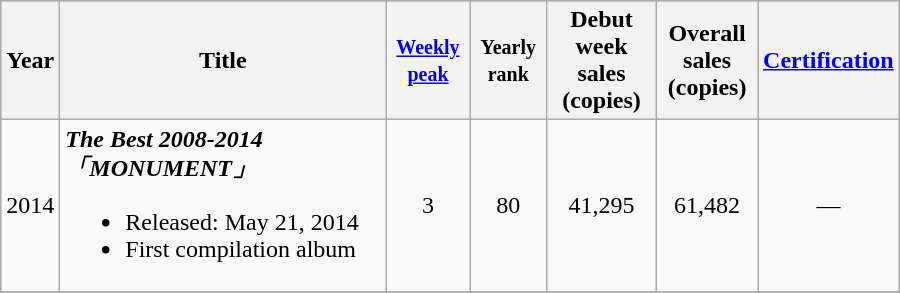<table width="600" class="wikitable" style="text-align:center">
<tr bgcolor="#cccccc">
<th>Year</th>
<th width="210">Title</th>
<th><small><a href='#'>Weekly peak</a><br></small></th>
<th><small>Yearly rank</small></th>
<th>Debut week sales<br>(copies)</th>
<th>Overall sales<br>(copies)</th>
<th><a href='#'>Certification</a></th>
</tr>
<tr>
<td>2014</td>
<td align="left"><strong><em>The Best 2008-2014「MONUMENT」</em></strong><br><ul><li>Released: May 21, 2014</li><li>First compilation album</li></ul></td>
<td align="center">3</td>
<td align="center">80</td>
<td align="center">41,295</td>
<td align="center">61,482</td>
<td align="center">—</td>
</tr>
<tr>
</tr>
</table>
